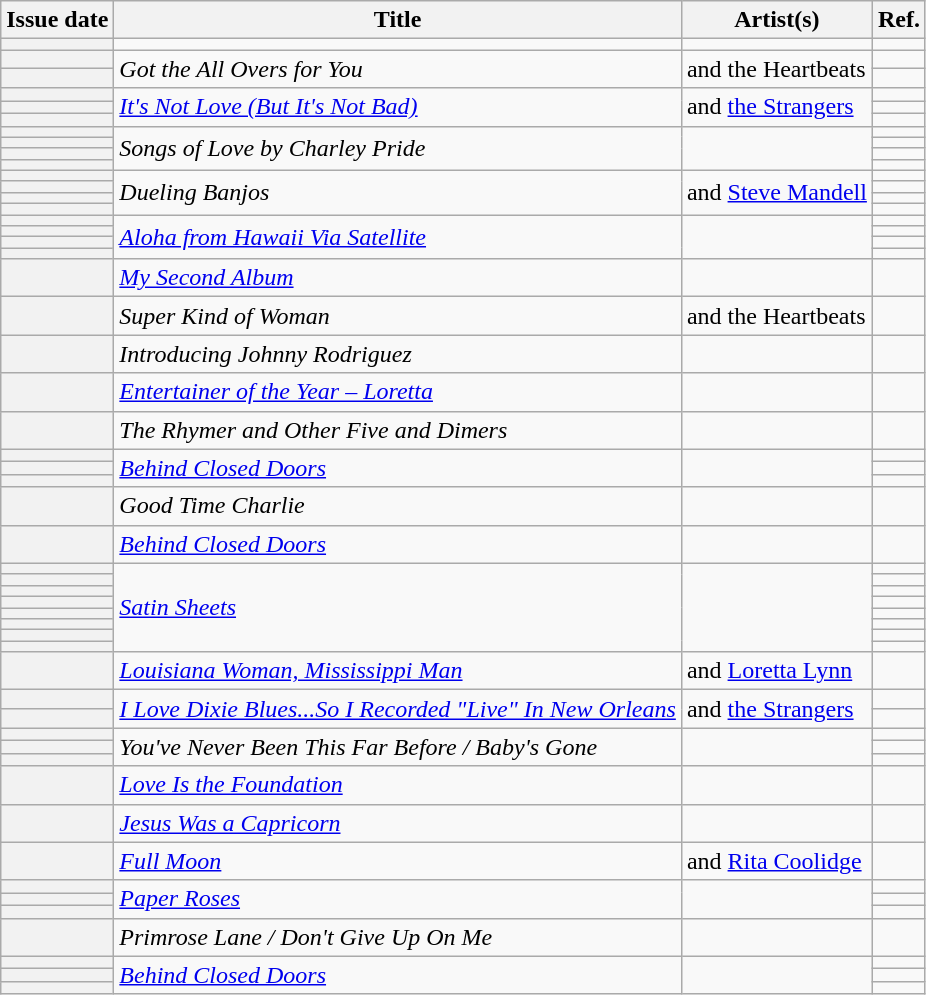<table class="wikitable sortable plainrowheaders">
<tr>
<th scope=col>Issue date</th>
<th scope=col>Title</th>
<th scope=col>Artist(s)</th>
<th scope=col class=unsortable>Ref.</th>
</tr>
<tr>
<th scope=row></th>
<td><em></em></td>
<td></td>
<td align=center></td>
</tr>
<tr>
<th scope=row></th>
<td rowspan="2"><em>Got the All Overs for You</em></td>
<td rowspan="2"> and the Heartbeats</td>
<td align=center></td>
</tr>
<tr>
<th scope=row></th>
<td align=center></td>
</tr>
<tr>
<th scope=row></th>
<td rowspan="3"><em><a href='#'>It's Not Love (But It's Not Bad)</a></em></td>
<td rowspan="3"> and <a href='#'>the Strangers</a></td>
<td align=center></td>
</tr>
<tr>
<th scope=row></th>
<td align=center></td>
</tr>
<tr>
<th scope=row></th>
<td align=center></td>
</tr>
<tr>
<th scope=row></th>
<td rowspan="4"><em>Songs of Love by Charley Pride</em></td>
<td rowspan="4"></td>
<td align=center></td>
</tr>
<tr>
<th scope=row></th>
<td align=center></td>
</tr>
<tr>
<th scope=row></th>
<td align=center></td>
</tr>
<tr>
<th scope=row></th>
<td align=center></td>
</tr>
<tr>
<th scope=row></th>
<td rowspan="4"><em>Dueling Banjos</em></td>
<td rowspan="4"> and <a href='#'>Steve Mandell</a></td>
<td align=center></td>
</tr>
<tr>
<th scope=row></th>
<td align=center></td>
</tr>
<tr>
<th scope=row></th>
<td align=center></td>
</tr>
<tr>
<th scope=row></th>
<td align=center></td>
</tr>
<tr>
<th scope=row></th>
<td rowspan="4"><em><a href='#'>Aloha from Hawaii Via Satellite</a></em></td>
<td rowspan="4"></td>
<td align=center></td>
</tr>
<tr>
<th scope=row></th>
<td align=center></td>
</tr>
<tr>
<th scope=row></th>
<td align=center></td>
</tr>
<tr>
<th scope=row></th>
<td align=center></td>
</tr>
<tr>
<th scope=row></th>
<td><em><a href='#'>My Second Album</a></em></td>
<td></td>
<td align=center></td>
</tr>
<tr>
<th scope=row></th>
<td><em>Super Kind of Woman</em></td>
<td> and the Heartbeats</td>
<td align=center></td>
</tr>
<tr>
<th scope=row></th>
<td><em>Introducing Johnny Rodriguez</em></td>
<td></td>
<td align=center></td>
</tr>
<tr>
<th scope=row></th>
<td><em><a href='#'>Entertainer of the Year – Loretta</a></em></td>
<td></td>
<td align=center></td>
</tr>
<tr>
<th scope=row></th>
<td><em>The Rhymer and Other Five and Dimers</em></td>
<td></td>
<td align=center></td>
</tr>
<tr>
<th scope=row></th>
<td rowspan="3"><em><a href='#'>Behind Closed Doors</a></em></td>
<td rowspan="3"></td>
<td align=center></td>
</tr>
<tr>
<th scope=row></th>
<td align=center></td>
</tr>
<tr>
<th scope=row></th>
<td align=center></td>
</tr>
<tr>
<th scope=row></th>
<td><em>Good Time Charlie</em></td>
<td></td>
<td align=center></td>
</tr>
<tr>
<th scope=row></th>
<td><em><a href='#'>Behind Closed Doors</a></em></td>
<td></td>
<td align=center></td>
</tr>
<tr>
<th scope=row></th>
<td rowspan="8"><em><a href='#'>Satin Sheets</a></em></td>
<td rowspan="8"></td>
<td align=center></td>
</tr>
<tr>
<th scope=row></th>
<td align=center></td>
</tr>
<tr>
<th scope=row></th>
<td align=center></td>
</tr>
<tr>
<th scope=row></th>
<td align=center></td>
</tr>
<tr>
<th scope=row></th>
<td align=center></td>
</tr>
<tr>
<th scope=row></th>
<td align=center></td>
</tr>
<tr>
<th scope=row></th>
<td align=center></td>
</tr>
<tr>
<th scope=row></th>
<td align=center></td>
</tr>
<tr>
<th scope=row></th>
<td><em><a href='#'>Louisiana Woman, Mississippi Man</a></em></td>
<td> and <a href='#'>Loretta Lynn</a></td>
<td align=center></td>
</tr>
<tr>
<th scope=row></th>
<td rowspan="2"><em><a href='#'>I Love Dixie Blues...So I Recorded "Live" In New Orleans</a></em></td>
<td rowspan="2"> and <a href='#'>the Strangers</a></td>
<td align=center></td>
</tr>
<tr>
<th scope=row></th>
<td align=center></td>
</tr>
<tr>
<th scope=row></th>
<td rowspan="3"><em>You've Never Been This Far Before / Baby's Gone</em></td>
<td rowspan="3"></td>
<td align=center></td>
</tr>
<tr>
<th scope=row></th>
<td align=center></td>
</tr>
<tr>
<th scope=row></th>
<td align=center></td>
</tr>
<tr>
<th scope=row></th>
<td><em><a href='#'>Love Is the Foundation</a></em></td>
<td></td>
<td align=center></td>
</tr>
<tr>
<th scope=row></th>
<td><em><a href='#'>Jesus Was a Capricorn</a></em></td>
<td></td>
<td align=center></td>
</tr>
<tr>
<th scope=row></th>
<td><em><a href='#'>Full Moon</a></em></td>
<td> and <a href='#'>Rita Coolidge</a></td>
<td align=center></td>
</tr>
<tr>
<th scope=row></th>
<td rowspan="3"><em><a href='#'>Paper Roses</a></em></td>
<td rowspan="3"></td>
<td align=center></td>
</tr>
<tr>
<th scope=row></th>
<td align=center></td>
</tr>
<tr>
<th scope=row></th>
<td align=center></td>
</tr>
<tr>
<th scope=row></th>
<td><em>Primrose Lane / Don't Give Up On Me</em></td>
<td></td>
<td align=center></td>
</tr>
<tr>
<th scope=row></th>
<td rowspan="3"><em><a href='#'>Behind Closed Doors</a></em></td>
<td rowspan="3"></td>
<td align=center></td>
</tr>
<tr>
<th scope=row></th>
<td align=center></td>
</tr>
<tr>
<th scope=row></th>
<td align=center></td>
</tr>
</table>
